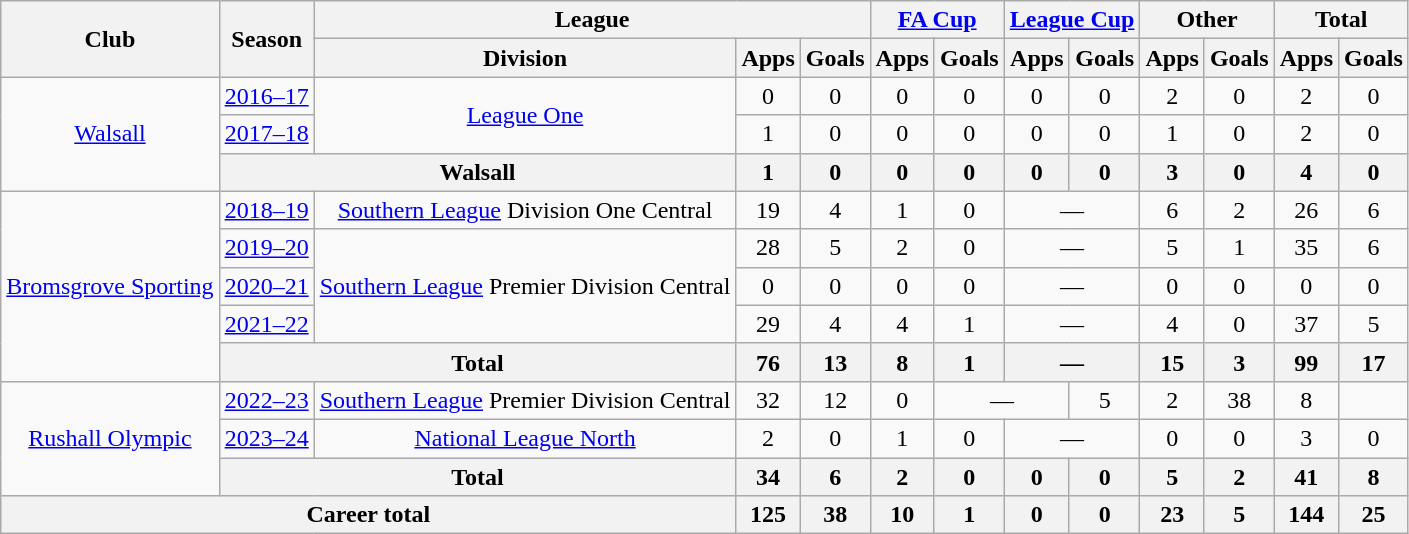<table class="wikitable" style="text-align: center">
<tr>
<th rowspan=2>Club</th>
<th rowspan=2>Season</th>
<th colspan=3>League</th>
<th colspan=2><a href='#'>FA Cup</a></th>
<th colspan=2><a href='#'>League Cup</a></th>
<th colspan=2>Other</th>
<th colspan=2>Total</th>
</tr>
<tr>
<th>Division</th>
<th>Apps</th>
<th>Goals</th>
<th>Apps</th>
<th>Goals</th>
<th>Apps</th>
<th>Goals</th>
<th>Apps</th>
<th>Goals</th>
<th>Apps</th>
<th>Goals</th>
</tr>
<tr>
<td rowspan=3><a href='#'>Walsall</a></td>
<td><a href='#'>2016–17</a></td>
<td rowspan=2><a href='#'>League One</a></td>
<td>0</td>
<td>0</td>
<td>0</td>
<td>0</td>
<td>0</td>
<td>0</td>
<td>2</td>
<td>0</td>
<td>2</td>
<td>0</td>
</tr>
<tr>
<td><a href='#'>2017–18</a></td>
<td>1</td>
<td>0</td>
<td>0</td>
<td>0</td>
<td>0</td>
<td>0</td>
<td>1</td>
<td>0</td>
<td>2</td>
<td>0</td>
</tr>
<tr>
<th colspan=2>Walsall</th>
<th>1</th>
<th>0</th>
<th>0</th>
<th>0</th>
<th>0</th>
<th>0</th>
<th>3</th>
<th>0</th>
<th>4</th>
<th>0</th>
</tr>
<tr>
<td rowspan=5><a href='#'>Bromsgrove Sporting</a></td>
<td><a href='#'>2018–19</a></td>
<td><a href='#'>Southern League</a> Division One Central</td>
<td>19</td>
<td>4</td>
<td>1</td>
<td>0</td>
<td colspan=2>—</td>
<td>6</td>
<td>2</td>
<td>26</td>
<td>6</td>
</tr>
<tr>
<td><a href='#'>2019–20</a></td>
<td rowspan=3><a href='#'>Southern League</a> Premier Division Central</td>
<td>28</td>
<td>5</td>
<td>2</td>
<td>0</td>
<td colspan=2>—</td>
<td>5</td>
<td>1</td>
<td>35</td>
<td>6</td>
</tr>
<tr>
<td><a href='#'>2020–21</a></td>
<td>0</td>
<td>0</td>
<td>0</td>
<td>0</td>
<td colspan=2>—</td>
<td>0</td>
<td>0</td>
<td>0</td>
<td>0</td>
</tr>
<tr>
<td><a href='#'>2021–22</a></td>
<td>29</td>
<td>4</td>
<td>4</td>
<td>1</td>
<td colspan=2>—</td>
<td>4</td>
<td>0</td>
<td>37</td>
<td>5</td>
</tr>
<tr>
<th colspan=2>Total</th>
<th>76</th>
<th>13</th>
<th>8</th>
<th>1</th>
<th colspan=2>—</th>
<th>15</th>
<th>3</th>
<th>99</th>
<th>17</th>
</tr>
<tr>
<td rowspan="3"><a href='#'>Rushall Olympic</a></td>
<td><a href='#'>2022–23</a></td>
<td><a href='#'>Southern League</a> Premier Division Central</td>
<td>32</td>
<td>12</td>
<td 10>0</td>
<td colspan=2>—</td>
<td>5</td>
<td>2</td>
<td>38</td>
<td>8</td>
</tr>
<tr>
<td><a href='#'>2023–24</a></td>
<td><a href='#'>National League North</a></td>
<td>2</td>
<td>0</td>
<td>1</td>
<td>0</td>
<td colspan="2">—</td>
<td>0</td>
<td>0</td>
<td>3</td>
<td>0</td>
</tr>
<tr>
<th colspan="2">Total</th>
<th>34</th>
<th>6</th>
<th>2</th>
<th>0</th>
<th>0</th>
<th>0</th>
<th>5</th>
<th>2</th>
<th>41</th>
<th>8</th>
</tr>
<tr>
<th colspan=3>Career total</th>
<th>125</th>
<th>38</th>
<th>10</th>
<th>1</th>
<th>0</th>
<th>0</th>
<th>23</th>
<th>5</th>
<th>144</th>
<th>25</th>
</tr>
</table>
